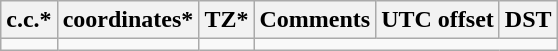<table class="wikitable sortable">
<tr>
<th>c.c.*</th>
<th>coordinates*</th>
<th>TZ*</th>
<th>Comments</th>
<th>UTC offset</th>
<th>DST</th>
</tr>
<tr --->
<td></td>
<td></td>
<td></td>
</tr>
</table>
